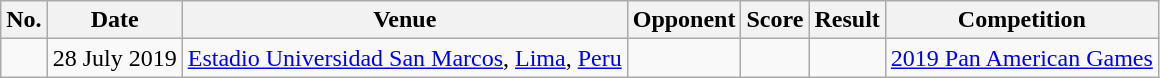<table class="wikitable">
<tr>
<th>No.</th>
<th>Date</th>
<th>Venue</th>
<th>Opponent</th>
<th>Score</th>
<th>Result</th>
<th>Competition</th>
</tr>
<tr>
<td></td>
<td>28 July 2019</td>
<td><a href='#'>Estadio Universidad San Marcos</a>, <a href='#'>Lima</a>, <a href='#'>Peru</a></td>
<td></td>
<td></td>
<td></td>
<td><a href='#'>2019 Pan American Games</a></td>
</tr>
</table>
